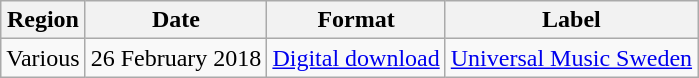<table class=wikitable>
<tr>
<th>Region</th>
<th>Date</th>
<th>Format</th>
<th>Label</th>
</tr>
<tr>
<td>Various</td>
<td>26 February 2018</td>
<td><a href='#'>Digital download</a></td>
<td><a href='#'>Universal Music Sweden</a></td>
</tr>
</table>
